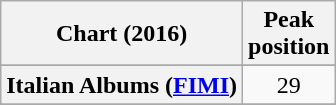<table class="wikitable sortable plainrowheaders" style="text-align:center">
<tr>
<th scope="col">Chart (2016)</th>
<th scope="col">Peak<br> position</th>
</tr>
<tr>
</tr>
<tr>
</tr>
<tr>
</tr>
<tr>
</tr>
<tr>
</tr>
<tr>
</tr>
<tr>
</tr>
<tr>
</tr>
<tr>
</tr>
<tr>
</tr>
<tr>
<th scope="row">Italian Albums (<a href='#'>FIMI</a>)</th>
<td>29</td>
</tr>
<tr>
</tr>
<tr>
</tr>
<tr>
</tr>
<tr>
</tr>
<tr>
</tr>
<tr>
</tr>
<tr>
</tr>
<tr>
</tr>
<tr>
</tr>
</table>
